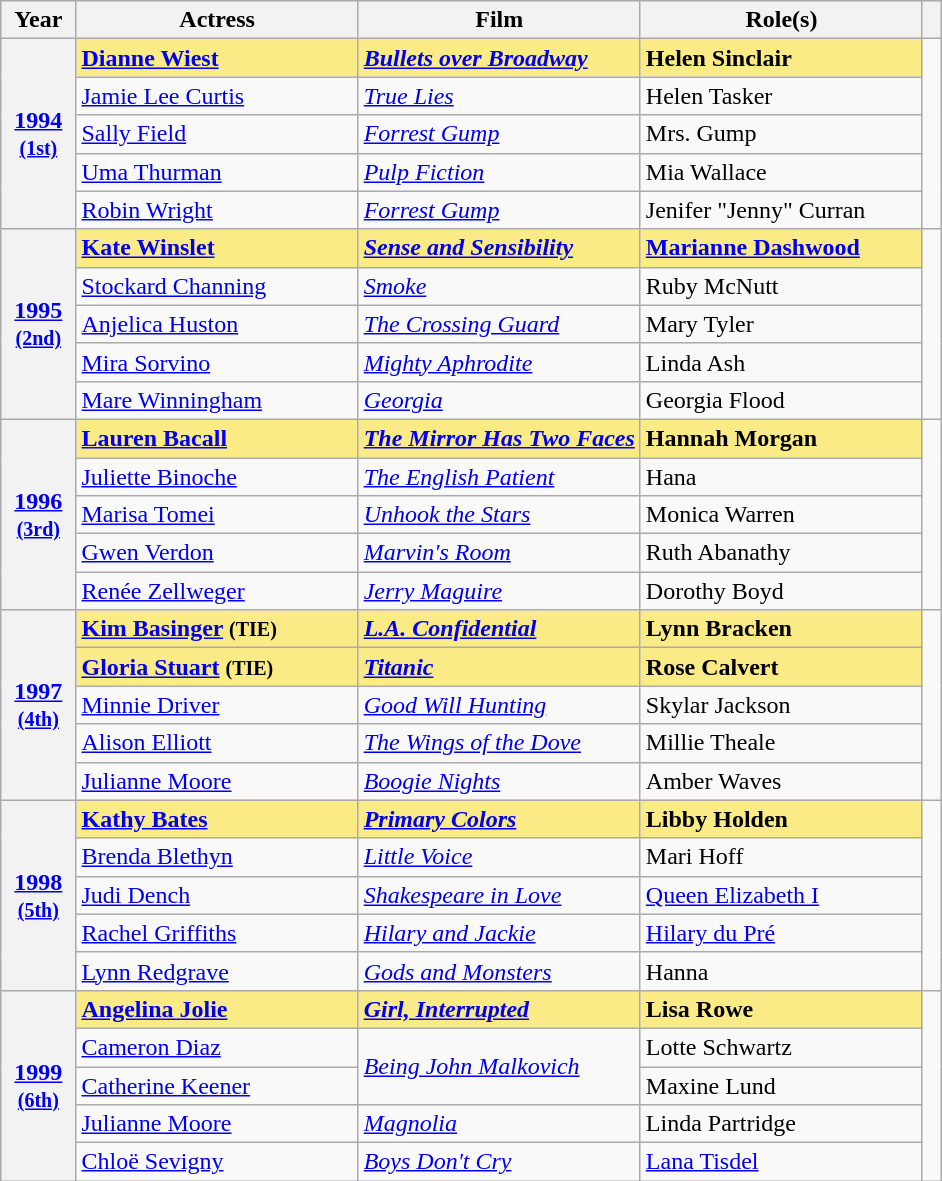<table class="wikitable sortable" style="text-align:left;">
<tr>
<th scope="col" style="width:8%;">Year</th>
<th scope="col" style="width:30%;">Actress</th>
<th scope="col" style="width:30%;">Film</th>
<th scope="col" style="width:30%;">Role(s)</th>
<th><strong></strong></th>
</tr>
<tr>
<th rowspan="5" scope="row" style="text-align:center"><a href='#'>1994</a><br><small><a href='#'>(1st)</a></small></th>
<td style="background:#FAEB86;"><strong><a href='#'>Dianne Wiest</a> </strong></td>
<td style="background:#FAEB86;"><strong><em><a href='#'>Bullets over Broadway</a></em></strong></td>
<td style="background:#FAEB86;"><strong>Helen Sinclair</strong></td>
<td rowspan=5></td>
</tr>
<tr>
<td><a href='#'>Jamie Lee Curtis</a></td>
<td><em><a href='#'>True Lies</a></em></td>
<td>Helen Tasker</td>
</tr>
<tr>
<td><a href='#'>Sally Field</a></td>
<td><em><a href='#'>Forrest Gump</a></em></td>
<td>Mrs. Gump</td>
</tr>
<tr>
<td><a href='#'>Uma Thurman</a></td>
<td><em><a href='#'>Pulp Fiction</a></em></td>
<td>Mia Wallace</td>
</tr>
<tr>
<td><a href='#'>Robin Wright</a></td>
<td><em><a href='#'>Forrest Gump</a></em></td>
<td>Jenifer "Jenny" Curran</td>
</tr>
<tr>
<th rowspan="5" scope="row" style="text-align:center"><a href='#'>1995</a><br><small><a href='#'>(2nd)</a></small></th>
<td style="background:#FAEB86;"><strong><a href='#'>Kate Winslet</a></strong></td>
<td style="background:#FAEB86;"><strong><em><a href='#'>Sense and Sensibility</a></em></strong></td>
<td style="background:#FAEB86;"><strong><a href='#'>Marianne Dashwood</a></strong></td>
<td rowspan=5></td>
</tr>
<tr>
<td><a href='#'>Stockard Channing</a></td>
<td><em><a href='#'>Smoke</a></em></td>
<td>Ruby McNutt</td>
</tr>
<tr>
<td><a href='#'>Anjelica Huston</a></td>
<td><em><a href='#'>The Crossing Guard</a></em></td>
<td>Mary Tyler</td>
</tr>
<tr>
<td><a href='#'>Mira Sorvino</a> </td>
<td><em><a href='#'>Mighty Aphrodite</a></em></td>
<td>Linda Ash</td>
</tr>
<tr>
<td><a href='#'>Mare Winningham</a></td>
<td><em><a href='#'>Georgia</a></em></td>
<td>Georgia Flood</td>
</tr>
<tr>
<th rowspan="5" scope="row" style="text-align:center"><a href='#'>1996</a><br><small><a href='#'>(3rd)</a></small></th>
<td style="background:#FAEB86;"><strong><a href='#'>Lauren Bacall</a></strong></td>
<td style="background:#FAEB86;"><strong><em><a href='#'>The Mirror Has Two Faces</a></em></strong></td>
<td style="background:#FAEB86;"><strong>Hannah Morgan</strong></td>
<td rowspan=5></td>
</tr>
<tr>
<td><a href='#'>Juliette Binoche</a> </td>
<td><em><a href='#'>The English Patient</a></em></td>
<td>Hana</td>
</tr>
<tr>
<td><a href='#'>Marisa Tomei</a></td>
<td><em><a href='#'>Unhook the Stars</a></em></td>
<td>Monica Warren</td>
</tr>
<tr>
<td><a href='#'>Gwen Verdon</a></td>
<td><em><a href='#'>Marvin's Room</a></em></td>
<td>Ruth Abanathy</td>
</tr>
<tr>
<td><a href='#'>Renée Zellweger</a></td>
<td><em><a href='#'>Jerry Maguire</a></em></td>
<td>Dorothy Boyd</td>
</tr>
<tr>
<th rowspan="5" scope="row" style="text-align:center"><a href='#'>1997</a><br><small><a href='#'>(4th)</a></small></th>
<td style="background:#FAEB86;"><strong><a href='#'>Kim Basinger</a>  <small>(TIE)</small></strong></td>
<td style="background:#FAEB86;"><strong><em><a href='#'>L.A. Confidential</a></em></strong></td>
<td style="background:#FAEB86;"><strong>Lynn Bracken</strong></td>
<td rowspan=5></td>
</tr>
<tr>
<td style="background:#FAEB86;"><strong><a href='#'>Gloria Stuart</a> <small>(TIE)</small></strong></td>
<td style="background:#FAEB86;"><strong><em><a href='#'>Titanic</a></em></strong></td>
<td style="background:#FAEB86;"><strong>Rose Calvert</strong></td>
</tr>
<tr>
<td><a href='#'>Minnie Driver</a></td>
<td><em><a href='#'>Good Will Hunting</a></em></td>
<td>Skylar Jackson</td>
</tr>
<tr>
<td><a href='#'>Alison Elliott</a></td>
<td><em><a href='#'>The Wings of the Dove</a></em></td>
<td>Millie Theale</td>
</tr>
<tr>
<td><a href='#'>Julianne Moore</a></td>
<td><em><a href='#'>Boogie Nights</a></em></td>
<td>Amber Waves</td>
</tr>
<tr>
<th rowspan="5" scope="row" style="text-align:center"><a href='#'>1998</a><br><small><a href='#'>(5th)</a></small></th>
<td style="background:#FAEB86;"><strong><a href='#'>Kathy Bates</a></strong></td>
<td style="background:#FAEB86;"><strong><em><a href='#'>Primary Colors</a></em></strong></td>
<td style="background:#FAEB86;"><strong>Libby Holden</strong></td>
<td rowspan=5></td>
</tr>
<tr>
<td><a href='#'>Brenda Blethyn</a></td>
<td><em><a href='#'>Little Voice</a></em></td>
<td>Mari Hoff</td>
</tr>
<tr>
<td><a href='#'>Judi Dench</a> </td>
<td><em><a href='#'>Shakespeare in Love</a></em></td>
<td><a href='#'>Queen Elizabeth I</a></td>
</tr>
<tr>
<td><a href='#'>Rachel Griffiths</a></td>
<td><em><a href='#'>Hilary and Jackie</a></em></td>
<td><a href='#'>Hilary du Pré</a></td>
</tr>
<tr>
<td><a href='#'>Lynn Redgrave</a></td>
<td><em><a href='#'>Gods and Monsters</a></em></td>
<td>Hanna</td>
</tr>
<tr>
<th rowspan="5" scope="row" style="text-align:center"><a href='#'>1999</a><br><small><a href='#'>(6th)</a></small></th>
<td style="background:#FAEB86;"><strong><a href='#'>Angelina Jolie</a> </strong></td>
<td style="background:#FAEB86;"><strong><em><a href='#'>Girl, Interrupted</a></em></strong></td>
<td style="background:#FAEB86;"><strong>Lisa Rowe</strong></td>
<td rowspan=5></td>
</tr>
<tr>
<td><a href='#'>Cameron Diaz</a></td>
<td rowspan="2"><em><a href='#'>Being John Malkovich</a></em></td>
<td>Lotte Schwartz</td>
</tr>
<tr>
<td><a href='#'>Catherine Keener</a></td>
<td>Maxine Lund</td>
</tr>
<tr>
<td><a href='#'>Julianne Moore</a></td>
<td><em><a href='#'>Magnolia</a></em></td>
<td>Linda Partridge</td>
</tr>
<tr>
<td><a href='#'>Chloë Sevigny</a></td>
<td><em><a href='#'>Boys Don't Cry</a></em></td>
<td><a href='#'>Lana Tisdel</a></td>
</tr>
</table>
